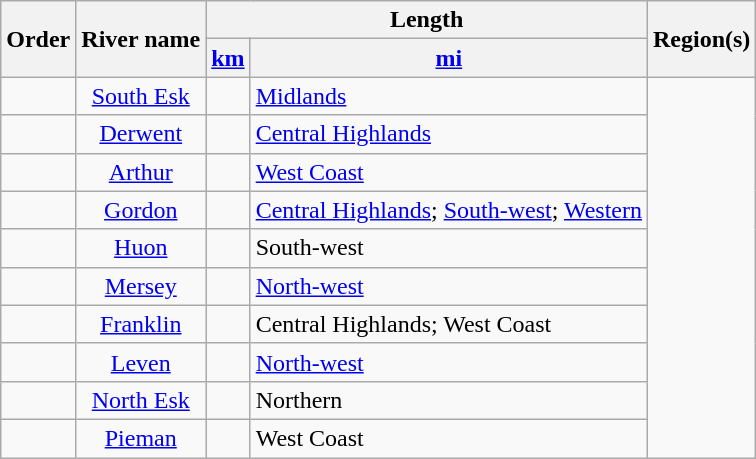<table class="wikitable plainrowheaders" style="text-align:center;">
<tr>
<th rowspan=2>Order</th>
<th rowspan=2>River name</th>
<th colspan=2>Length</th>
<th rowspan=2>Region(s)</th>
</tr>
<tr>
<th><a href='#'>km</a></th>
<th><a href='#'>mi</a></th>
</tr>
<tr>
<td></td>
<td><a href='#'>South Esk</a></td>
<td></td>
<td align=left><a href='#'>Midlands</a></td>
</tr>
<tr>
<td></td>
<td><a href='#'>Derwent</a></td>
<td></td>
<td align=left><a href='#'>Central Highlands</a></td>
</tr>
<tr>
<td></td>
<td><a href='#'>Arthur</a></td>
<td></td>
<td align=left><a href='#'>West Coast</a></td>
</tr>
<tr>
<td></td>
<td><a href='#'>Gordon</a></td>
<td></td>
<td align=left><a href='#'>Central Highlands</a>; <a href='#'>South-west</a>; <a href='#'>Western</a></td>
</tr>
<tr>
<td></td>
<td><a href='#'>Huon</a></td>
<td></td>
<td align=left>South-west</td>
</tr>
<tr>
<td></td>
<td><a href='#'>Mersey</a></td>
<td></td>
<td align=left><a href='#'>North-west</a></td>
</tr>
<tr>
<td></td>
<td><a href='#'>Franklin</a></td>
<td></td>
<td align=left>Central Highlands; West Coast</td>
</tr>
<tr>
<td></td>
<td><a href='#'>Leven</a></td>
<td></td>
<td align=left><a href='#'>North-west</a></td>
</tr>
<tr>
<td></td>
<td><a href='#'>North Esk</a></td>
<td></td>
<td align=left>Northern</td>
</tr>
<tr>
<td></td>
<td><a href='#'>Pieman</a></td>
<td></td>
<td align=left>West Coast</td>
</tr>
</table>
